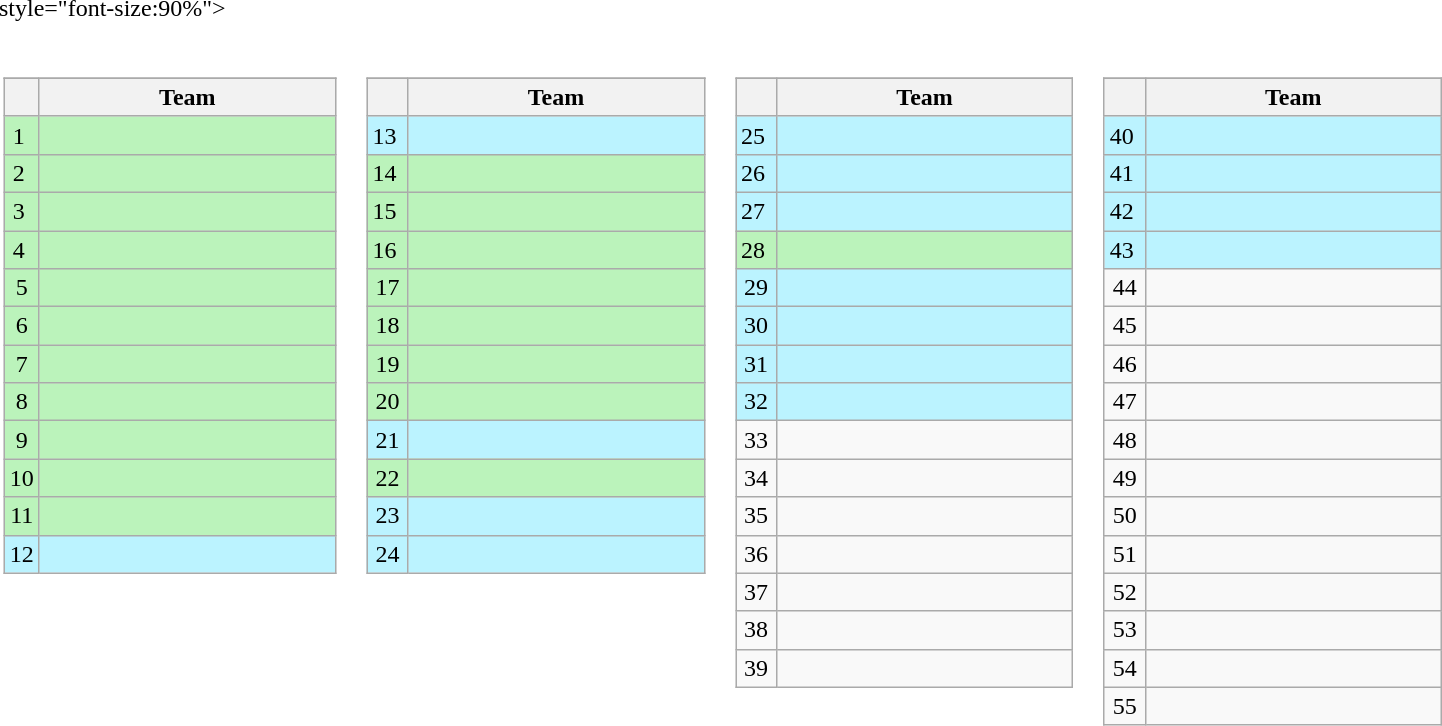<table <includeonly>style="font-size:90%"</includeonly>>
<tr style="vertical-align:top">
<td><br><table class="wikitable">
<tr>
</tr>
<tr>
<th></th>
<th style="width:190px">Team</th>
</tr>
<tr style="background:#BBF3BB">
<td style="text-align:center">1 </td>
<td></td>
</tr>
<tr style="background:#BBF3BB">
<td style="text-align:center">2 </td>
<td></td>
</tr>
<tr style="background:#BBF3BB">
<td style="text-align:center">3 </td>
<td></td>
</tr>
<tr style="background:#BBF3BB">
<td style="text-align:center">4 </td>
<td></td>
</tr>
<tr style="background:#BBF3BB">
<td style="text-align:center">5</td>
<td></td>
</tr>
<tr style="background:#BBF3BB">
<td style="text-align:center">6</td>
<td></td>
</tr>
<tr style="background:#BBF3BB">
<td style="text-align:center">7</td>
<td></td>
</tr>
<tr style="background:#BBF3BB">
<td style="text-align:center">8</td>
<td></td>
</tr>
<tr style="background:#BBF3BB">
<td style="text-align:center">9</td>
<td></td>
</tr>
<tr style="background:#BBF3BB">
<td style="text-align:center">10</td>
<td></td>
</tr>
<tr style="background:#BBF3BB">
<td style="text-align:center">11</td>
<td></td>
</tr>
<tr style="background:#BBF3FF">
<td style="text-align:center">12</td>
<td><strong></strong></td>
</tr>
</table>
</td>
<td><br><table class="wikitable">
<tr>
</tr>
<tr>
<th></th>
<th style="width:190px">Team</th>
</tr>
<tr style="background:#BBF3FF">
<td style="text-align:center">13 </td>
<td><strong></strong></td>
</tr>
<tr style="background:#BBF3BB">
<td style="text-align:center">14 </td>
<td></td>
</tr>
<tr style="background:#BBF3BB">
<td style="text-align:center">15 </td>
<td></td>
</tr>
<tr style="background:#BBF3BB">
<td style="text-align:center">16 </td>
<td></td>
</tr>
<tr style="background:#BBF3BB">
<td style="text-align:center">17</td>
<td></td>
</tr>
<tr style="background:#BBF3BB">
<td style="text-align:center">18</td>
<td></td>
</tr>
<tr style="background:#BBF3BB">
<td style="text-align:center">19</td>
<td></td>
</tr>
<tr style="background:#BBF3BB">
<td style="text-align:center">20</td>
<td></td>
</tr>
<tr style="background:#BBF3FF">
<td style="text-align:center">21</td>
<td><strong></strong></td>
</tr>
<tr style="background:#BBF3BB">
<td style="text-align:center">22</td>
<td></td>
</tr>
<tr style="background:#BBF3FF">
<td style="text-align:center">23</td>
<td><strong></strong></td>
</tr>
<tr style="background:#BBF3FF">
<td style="text-align:center">24</td>
<td><strong></strong></td>
</tr>
</table>
</td>
<td><br><table class="wikitable">
<tr>
</tr>
<tr>
<th></th>
<th style="width:190px">Team</th>
</tr>
<tr style="background:#BBF3FF">
<td style="text-align:center">25 </td>
<td><strong></strong></td>
</tr>
<tr style="background:#BBF3FF">
<td style="text-align:center">26 </td>
<td><strong></strong></td>
</tr>
<tr style="background:#BBF3FF">
<td style="text-align:center">27 </td>
<td><strong></strong></td>
</tr>
<tr style="background:#BBF3BB">
<td style="text-align:center">28 </td>
<td></td>
</tr>
<tr style="background:#BBF3FF">
<td style="text-align:center">29</td>
<td><strong></strong></td>
</tr>
<tr style="background:#BBF3FF">
<td style="text-align:center">30</td>
<td><strong></strong></td>
</tr>
<tr style="background:#BBF3FF">
<td style="text-align:center">31</td>
<td><strong></strong></td>
</tr>
<tr style="background:#BBF3FF">
<td style="text-align:center">32</td>
<td><strong></strong></td>
</tr>
<tr>
<td style="text-align:center">33</td>
<td></td>
</tr>
<tr>
<td style="text-align:center">34</td>
<td></td>
</tr>
<tr>
<td style="text-align:center">35</td>
<td></td>
</tr>
<tr>
<td style="text-align:center">36</td>
<td></td>
</tr>
<tr>
<td style="text-align:center">37</td>
<td></td>
</tr>
<tr>
<td style="text-align:center">38</td>
<td></td>
</tr>
<tr>
<td style="text-align:center">39</td>
<td></td>
</tr>
</table>
</td>
<td><br><table class="wikitable">
<tr>
</tr>
<tr>
<th></th>
<th style="width:190px">Team</th>
</tr>
<tr style="background:#BBF3FF">
<td style="text-align:center">40 </td>
<td><strong></strong></td>
</tr>
<tr style="background:#BBF3FF">
<td style="text-align:center">41 </td>
<td><strong></strong></td>
</tr>
<tr style="background:#BBF3FF">
<td style="text-align:center">42 </td>
<td><strong></strong></td>
</tr>
<tr style="background:#BBF3FF">
<td style="text-align:center">43 </td>
<td><strong></strong></td>
</tr>
<tr>
<td style="text-align:center">44</td>
<td></td>
</tr>
<tr>
<td style="text-align:center">45</td>
<td></td>
</tr>
<tr>
<td style="text-align:center">46</td>
<td></td>
</tr>
<tr>
<td style="text-align:center">47</td>
<td></td>
</tr>
<tr>
<td style="text-align:center">48</td>
<td></td>
</tr>
<tr>
<td style="text-align:center">49</td>
<td></td>
</tr>
<tr>
<td style="text-align:center">50</td>
<td></td>
</tr>
<tr>
<td style="text-align:center">51</td>
<td></td>
</tr>
<tr>
<td style="text-align:center">52</td>
<td></td>
</tr>
<tr>
<td style="text-align:center">53</td>
<td></td>
</tr>
<tr>
<td style="text-align:center">54</td>
<td></td>
</tr>
<tr>
<td style="text-align:center">55</td>
<td></td>
</tr>
</table>
</td>
</tr>
</table>
